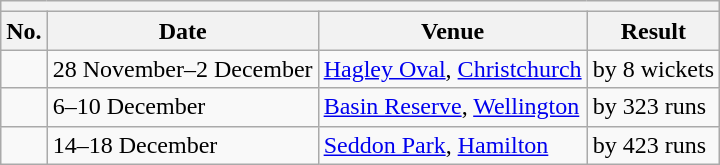<table class="wikitable">
<tr>
<th colspan="4"></th>
</tr>
<tr>
<th>No.</th>
<th>Date</th>
<th>Venue</th>
<th>Result</th>
</tr>
<tr>
<td></td>
<td>28 November–2 December</td>
<td><a href='#'>Hagley Oval</a>, <a href='#'>Christchurch</a></td>
<td> by 8 wickets</td>
</tr>
<tr>
<td></td>
<td>6–10 December</td>
<td><a href='#'>Basin Reserve</a>, <a href='#'>Wellington</a></td>
<td> by 323 runs</td>
</tr>
<tr>
<td></td>
<td>14–18 December</td>
<td><a href='#'>Seddon Park</a>, <a href='#'>Hamilton</a></td>
<td> by 423 runs</td>
</tr>
</table>
